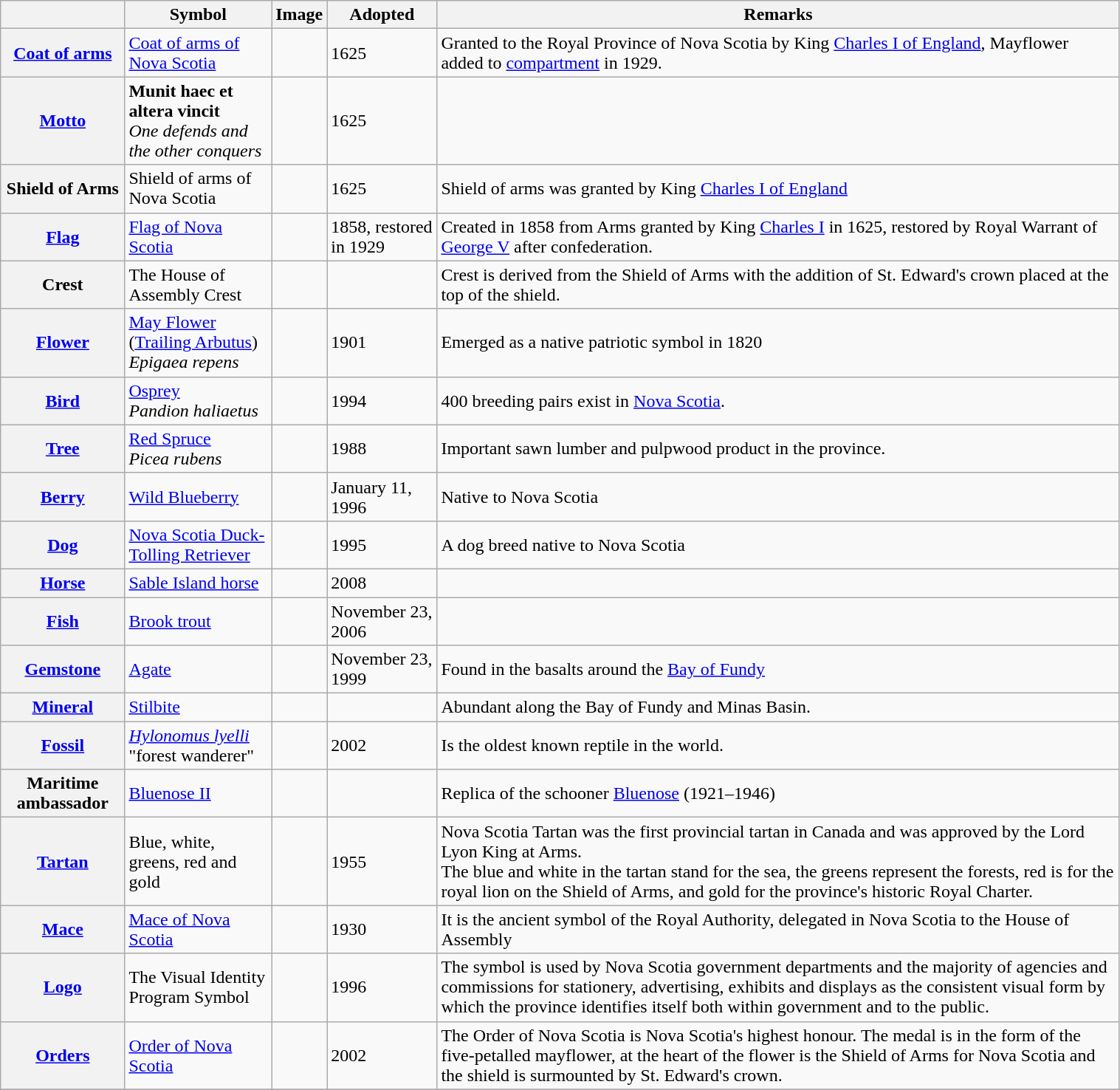<table class="wikitable" style="width:80%;">
<tr>
<th></th>
<th>Symbol</th>
<th>Image</th>
<th>Adopted</th>
<th>Remarks</th>
</tr>
<tr>
<th><a href='#'>Coat of arms</a></th>
<td><a href='#'>Coat of arms of Nova Scotia</a></td>
<td></td>
<td>1625</td>
<td>Granted to the Royal Province of Nova Scotia  by King <a href='#'>Charles I of England</a>, Mayflower added to <a href='#'>compartment</a> in 1929.</td>
</tr>
<tr>
<th><a href='#'>Motto</a></th>
<td><strong>Munit haec et altera vincit</strong><br><em>One defends and the other conquers</em></td>
<td></td>
<td>1625</td>
<td></td>
</tr>
<tr>
<th>Shield of Arms</th>
<td>Shield of arms of Nova Scotia</td>
<td></td>
<td>1625</td>
<td>Shield of arms was granted by King <a href='#'>Charles I of England</a></td>
</tr>
<tr>
<th><a href='#'>Flag</a></th>
<td><a href='#'>Flag of Nova Scotia</a></td>
<td></td>
<td>1858, restored in 1929</td>
<td>Created in 1858 from Arms granted by King <a href='#'>Charles I</a> in 1625, restored by Royal Warrant of <a href='#'>George V</a> after confederation.</td>
</tr>
<tr>
<th>Crest</th>
<td>The House of Assembly Crest</td>
<td></td>
<td></td>
<td>Crest is derived from the Shield of Arms with the addition of St. Edward's crown placed at the top of the shield.</td>
</tr>
<tr>
<th><a href='#'>Flower</a></th>
<td><a href='#'>May Flower</a><br>(<a href='#'>Trailing Arbutus</a>)<br><em>Epigaea repens</em></td>
<td></td>
<td>1901</td>
<td>Emerged as a native patriotic symbol in 1820</td>
</tr>
<tr>
<th><a href='#'>Bird</a></th>
<td><a href='#'>Osprey</a><br><em>Pandion haliaetus</em></td>
<td></td>
<td>1994</td>
<td>400 breeding pairs exist in <a href='#'>Nova Scotia</a>. </td>
</tr>
<tr>
<th><a href='#'>Tree</a></th>
<td><a href='#'>Red Spruce</a><br><em>Picea rubens</em></td>
<td></td>
<td>1988</td>
<td>Important sawn lumber and pulpwood product in the province.</td>
</tr>
<tr>
<th><a href='#'>Berry</a></th>
<td><a href='#'>Wild Blueberry</a></td>
<td></td>
<td>January 11, 1996</td>
<td>Native to Nova Scotia</td>
</tr>
<tr>
<th><a href='#'>Dog</a></th>
<td><a href='#'>Nova Scotia Duck-Tolling Retriever</a></td>
<td></td>
<td>1995</td>
<td>A dog breed native to Nova Scotia</td>
</tr>
<tr>
<th><a href='#'>Horse</a></th>
<td><a href='#'>Sable Island horse</a></td>
<td></td>
<td>2008</td>
<td></td>
</tr>
<tr>
<th><a href='#'>Fish</a></th>
<td><a href='#'>Brook trout</a></td>
<td></td>
<td>November 23, 2006</td>
<td></td>
</tr>
<tr>
<th><a href='#'>Gemstone</a></th>
<td><a href='#'>Agate</a></td>
<td></td>
<td>November 23, 1999</td>
<td>Found in the basalts around the <a href='#'>Bay of Fundy</a></td>
</tr>
<tr>
<th><a href='#'>Mineral</a></th>
<td><a href='#'>Stilbite</a></td>
<td></td>
<td></td>
<td>Abundant along the Bay of Fundy and Minas Basin.</td>
</tr>
<tr>
<th><a href='#'>Fossil</a></th>
<td><em><a href='#'>Hylonomus lyelli</a></em><br>"forest wanderer"</td>
<td></td>
<td>2002</td>
<td>Is the oldest known reptile in the world.</td>
</tr>
<tr>
<th>Maritime ambassador</th>
<td><a href='#'>Bluenose II</a></td>
<td></td>
<td></td>
<td>Replica of the schooner <a href='#'>Bluenose</a> (1921–1946)</td>
</tr>
<tr>
<th><a href='#'>Tartan</a></th>
<td>Blue, white, greens, red and gold</td>
<td></td>
<td>1955</td>
<td>Nova Scotia Tartan was the first provincial tartan in Canada and was approved by the Lord Lyon King at Arms.<br>The blue and white in the tartan stand for the sea, the greens represent the forests, red is for the royal lion on the Shield of Arms, and gold for the province's historic Royal Charter.</td>
</tr>
<tr>
<th><a href='#'>Mace</a></th>
<td><a href='#'>Mace of Nova Scotia</a></td>
<td></td>
<td>1930</td>
<td>It is the ancient symbol of the Royal Authority, delegated in Nova Scotia to the House of Assembly</td>
</tr>
<tr>
<th><a href='#'>Logo</a></th>
<td>The Visual Identity Program Symbol</td>
<td></td>
<td>1996</td>
<td>The symbol is used by Nova Scotia government departments and the majority of agencies and commissions for stationery, advertising, exhibits and displays as the consistent visual form by which the province identifies itself both within government and to the public.</td>
</tr>
<tr>
<th><a href='#'>Orders</a></th>
<td><a href='#'>Order of Nova Scotia</a></td>
<td></td>
<td>2002</td>
<td>The Order of Nova Scotia is Nova Scotia's highest honour. The medal is in the form of the five-petalled mayflower, at the heart of the flower is the Shield of Arms for Nova Scotia and the shield is surmounted by St. Edward's crown.</td>
</tr>
<tr>
</tr>
</table>
